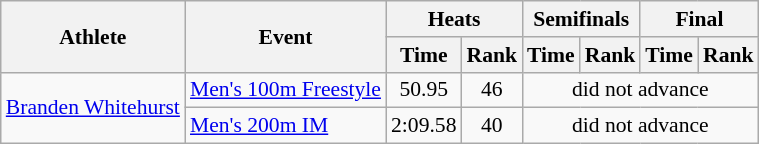<table class=wikitable style="font-size:90%">
<tr>
<th rowspan="2">Athlete</th>
<th rowspan="2">Event</th>
<th colspan="2">Heats</th>
<th colspan="2">Semifinals</th>
<th colspan="2">Final</th>
</tr>
<tr>
<th>Time</th>
<th>Rank</th>
<th>Time</th>
<th>Rank</th>
<th>Time</th>
<th>Rank</th>
</tr>
<tr>
<td rowspan="2"><a href='#'>Branden Whitehurst</a></td>
<td><a href='#'>Men's 100m Freestyle</a></td>
<td align=center>50.95</td>
<td align=center>46</td>
<td align=center colspan=4>did not advance</td>
</tr>
<tr>
<td><a href='#'>Men's 200m IM</a></td>
<td align=center>2:09.58</td>
<td align=center>40</td>
<td align=center colspan=4>did not advance</td>
</tr>
</table>
